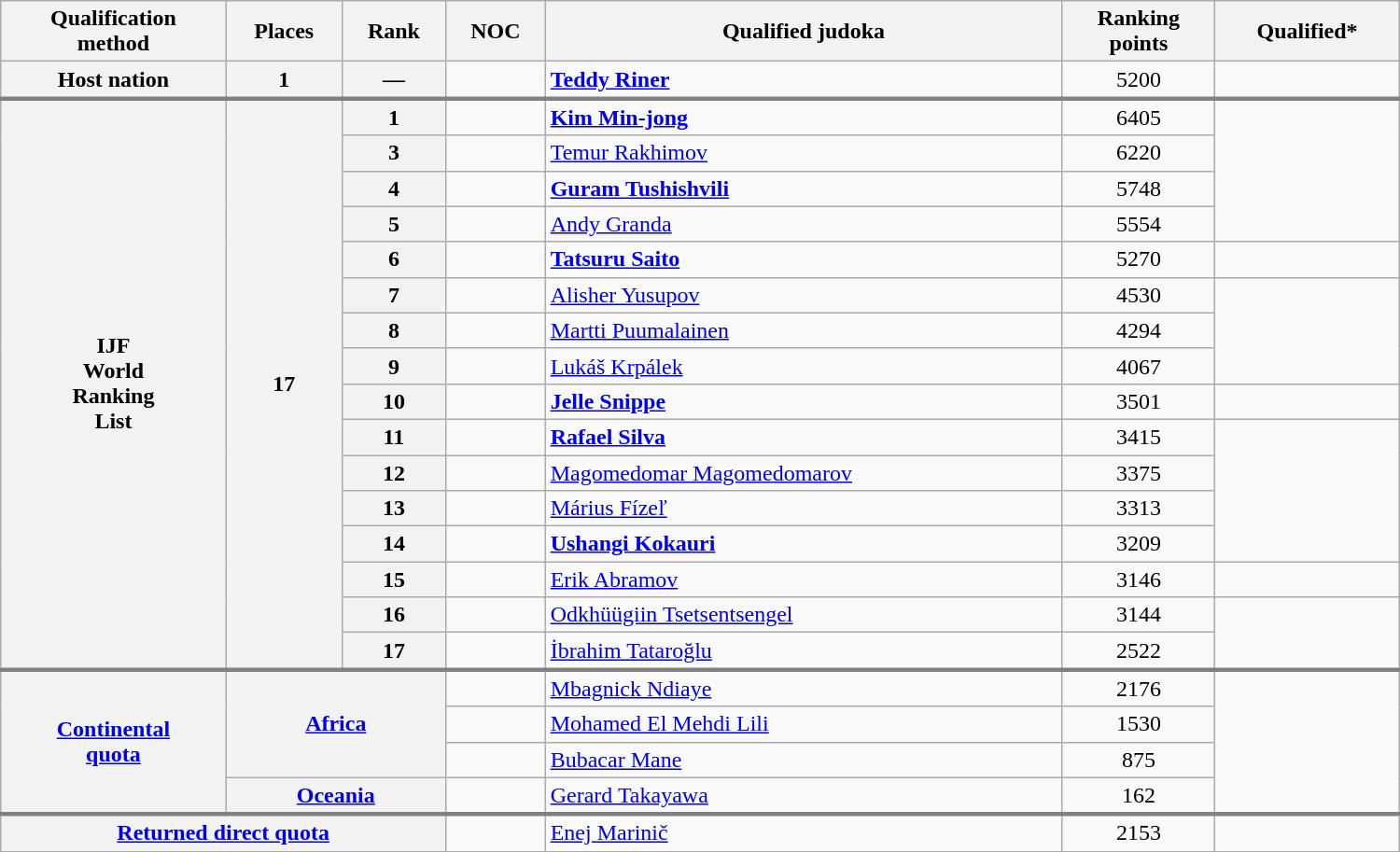<table class="wikitable" width=1000>
<tr>
<th>Qualification<br>method</th>
<th>Places</th>
<th>Rank</th>
<th>NOC</th>
<th>Qualified judoka</th>
<th>Ranking<br>points</th>
<th>Qualified*<br></th>
</tr>
<tr style="border-bottom: 3px solid grey;">
<th>Host nation</th>
<th>1</th>
<th>—</th>
<td></td>
<td><strong><a href='#'>Teddy Riner</a></strong></td>
<td align=center>5200</td>
<td></td>
</tr>
<tr>
<th rowspan=16>IJF<br>World<br>Ranking<br>List</th>
<th rowspan=16>17</th>
<th>1</th>
<td></td>
<td><strong><a href='#'>Kim Min-jong</a></strong></td>
<td align=center>6405</td>
</tr>
<tr>
<th>3</th>
<td></td>
<td><a href='#'>Temur Rakhimov</a></td>
<td align=center>6220</td>
</tr>
<tr>
<th>4</th>
<td></td>
<td><strong><a href='#'>Guram Tushishvili</a></strong></td>
<td align=center>5748</td>
</tr>
<tr>
<th>5</th>
<td></td>
<td><a href='#'>Andy Granda</a></td>
<td align=center>5554</td>
</tr>
<tr>
<th>6</th>
<td></td>
<td><strong><a href='#'>Tatsuru Saito</a></strong></td>
<td align=center>5270</td>
<td></td>
</tr>
<tr>
<th>7</th>
<td></td>
<td><a href='#'>Alisher Yusupov</a></td>
<td align=center>4530</td>
</tr>
<tr>
<th>8</th>
<td></td>
<td><a href='#'>Martti Puumalainen</a></td>
<td align=center>4294</td>
</tr>
<tr>
<th>9</th>
<td></td>
<td><a href='#'>Lukáš Krpálek</a></td>
<td align=center>4067</td>
</tr>
<tr>
<th>10</th>
<td></td>
<td><strong><a href='#'>Jelle Snippe</a></strong></td>
<td align=center>3501</td>
<td></td>
</tr>
<tr>
<th>11</th>
<td></td>
<td><strong><a href='#'>Rafael Silva</a></strong></td>
<td align=center>3415</td>
</tr>
<tr>
<th>12</th>
<td></td>
<td><a href='#'>Magomedomar Magomedomarov</a></td>
<td align=center>3375</td>
</tr>
<tr>
<th>13</th>
<td></td>
<td><a href='#'>Márius Fízeľ</a></td>
<td align=center>3313</td>
</tr>
<tr>
<th>14</th>
<td></td>
<td><strong><a href='#'>Ushangi Kokauri</a></strong></td>
<td align=center>3209</td>
</tr>
<tr>
<th>15</th>
<td></td>
<td><a href='#'>Erik Abramov</a></td>
<td align=center>3146</td>
<td></td>
</tr>
<tr>
<th>16</th>
<td></td>
<td><a href='#'>Odkhüügiin Tsetsentsengel</a></td>
<td align=center>3144</td>
</tr>
<tr>
<th>17</th>
<td></td>
<td><a href='#'>İbrahim Tataroğlu</a></td>
<td align=center>2522</td>
</tr>
<tr style="border-top: 3px solid grey;">
<th rowspan=4><a href='#'>Continental<br>quota</a></th>
<th rowspan=3 colspan=2><a href='#'>Africa</a></th>
<td></td>
<td><a href='#'>Mbagnick Ndiaye</a></td>
<td align=center>2176</td>
</tr>
<tr>
<td></td>
<td><a href='#'>Mohamed El Mehdi Lili</a></td>
<td align=center>1530</td>
</tr>
<tr>
<td></td>
<td><a href='#'>Bubacar Mane</a></td>
<td align=center>875</td>
</tr>
<tr>
<th rowspan=1 colspan=2><a href='#'>Oceania</a></th>
<td></td>
<td><a href='#'>Gerard Takayawa</a></td>
<td align=center>162</td>
</tr>
<tr style="border-top: 3px solid grey;">
<th rowspan=1 colspan=3><a href='#'>Returned direct quota</a></th>
<td></td>
<td><a href='#'>Enej Marinič</a></td>
<td align=center>2153</td>
</tr>
</table>
